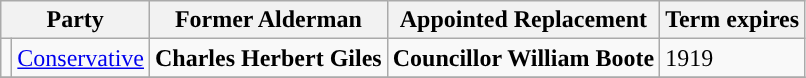<table class="wikitable">
<tr>
<th colspan="2">Party</th>
<th>Former Alderman</th>
<th>Appointed Replacement</th>
<th>Term expires</th>
</tr>
<tr>
<td style="background-color:"></td>
<td><a href='#'>Conservative</a></td>
<td><strong>Charles Herbert Giles</strong></td>
<td><strong>Councillor William Boote</strong></td>
<td>1919</td>
</tr>
<tr>
</tr>
</table>
